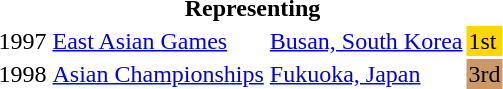<table>
<tr>
<th colspan="5">Representing </th>
</tr>
<tr>
<td>1997</td>
<td><a href='#'>East Asian Games</a></td>
<td><a href='#'>Busan, South Korea</a></td>
<td bgcolor="gold">1st</td>
<td></td>
</tr>
<tr>
<td>1998</td>
<td><a href='#'>Asian Championships</a></td>
<td><a href='#'>Fukuoka, Japan</a></td>
<td bgcolor="cc9966">3rd</td>
<td></td>
</tr>
</table>
